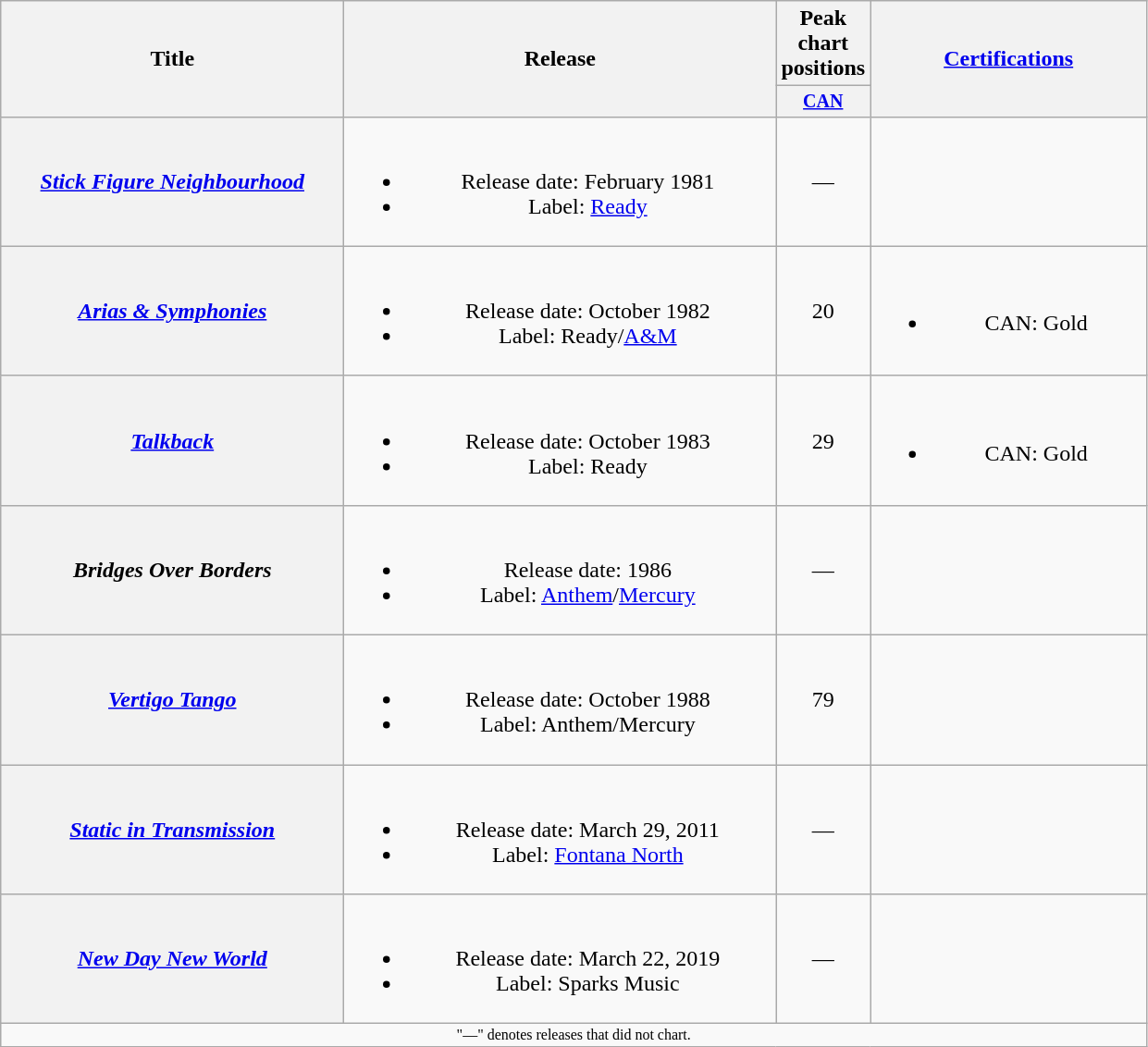<table class="wikitable plainrowheaders" style="text-align:center;">
<tr>
<th rowspan="2" style="width:15em;">Title</th>
<th rowspan="2" style="width:19em;">Release</th>
<th colspan="1">Peak chart<br>positions</th>
<th rowspan="2" style="width:12em;"><a href='#'>Certifications</a></th>
</tr>
<tr style="font-size:smaller;">
<th width="40"><a href='#'>CAN</a></th>
</tr>
<tr>
<th scope="row"><em><a href='#'>Stick Figure Neighbourhood</a></em></th>
<td><br><ul><li>Release date: February 1981</li><li>Label: <a href='#'>Ready</a></li></ul></td>
<td>—</td>
<td></td>
</tr>
<tr>
<th scope="row"><em><a href='#'>Arias & Symphonies</a></em></th>
<td><br><ul><li>Release date: October 1982</li><li>Label: Ready/<a href='#'>A&M</a></li></ul></td>
<td>20</td>
<td><br><ul><li>CAN: Gold</li></ul></td>
</tr>
<tr>
<th scope="row"><em><a href='#'>Talkback</a></em></th>
<td><br><ul><li>Release date: October 1983</li><li>Label: Ready</li></ul></td>
<td>29</td>
<td><br><ul><li>CAN: Gold</li></ul></td>
</tr>
<tr>
<th scope="row"><em>Bridges Over Borders</em></th>
<td><br><ul><li>Release date: 1986</li><li>Label: <a href='#'>Anthem</a>/<a href='#'>Mercury</a></li></ul></td>
<td>—</td>
<td align="left"></td>
</tr>
<tr>
<th scope="row"><em><a href='#'>Vertigo Tango</a></em></th>
<td><br><ul><li>Release date: October 1988</li><li>Label: Anthem/Mercury</li></ul></td>
<td>79</td>
<td align="left"></td>
</tr>
<tr>
<th scope="row"><em><a href='#'>Static in Transmission</a></em></th>
<td><br><ul><li>Release date: March 29, 2011</li><li>Label: <a href='#'>Fontana North</a></li></ul></td>
<td>—</td>
<td align="left"></td>
</tr>
<tr>
<th scope="row"><em><a href='#'>New Day New World</a></em></th>
<td><br><ul><li>Release date: March 22, 2019</li><li>Label: Sparks Music</li></ul></td>
<td>—</td>
<td></td>
</tr>
<tr>
<td colspan="12" style="font-size:8pt">"—" denotes releases that did not chart.</td>
</tr>
</table>
